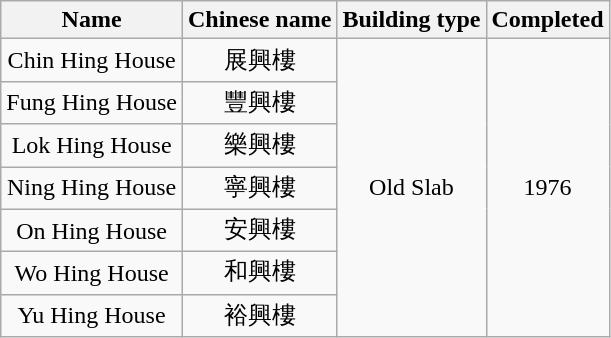<table class="wikitable" style="text-align: center">
<tr>
<th>Name</th>
<th>Chinese name</th>
<th>Building type</th>
<th>Completed</th>
</tr>
<tr>
<td>Chin Hing House</td>
<td>展興樓</td>
<td rowspan="7">Old Slab</td>
<td rowspan="7">1976</td>
</tr>
<tr>
<td>Fung Hing House</td>
<td>豐興樓</td>
</tr>
<tr>
<td>Lok Hing House</td>
<td>樂興樓</td>
</tr>
<tr>
<td>Ning Hing House</td>
<td>寧興樓</td>
</tr>
<tr>
<td>On Hing House</td>
<td>安興樓</td>
</tr>
<tr>
<td>Wo Hing House</td>
<td>和興樓</td>
</tr>
<tr>
<td>Yu Hing House</td>
<td>裕興樓</td>
</tr>
</table>
